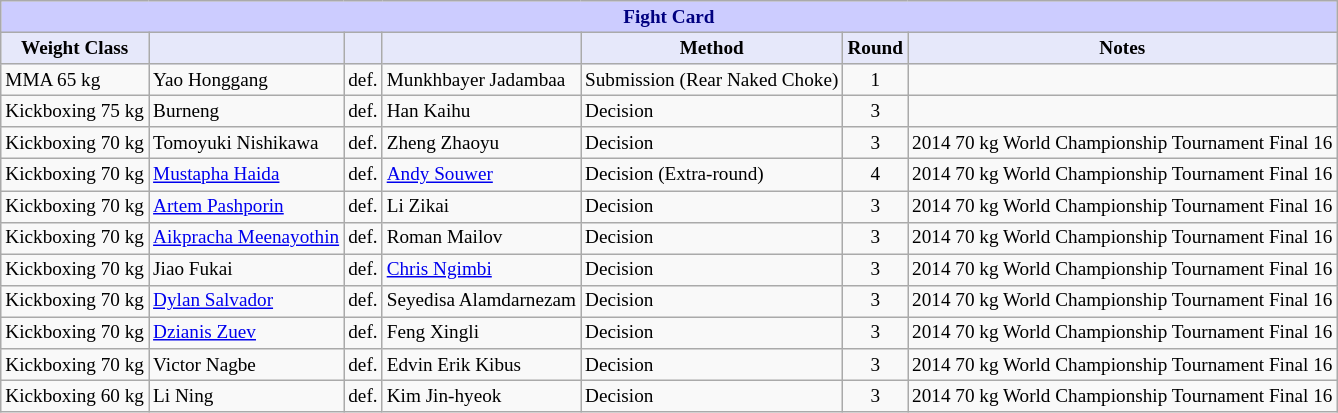<table class="wikitable" style="font-size: 80%;">
<tr>
<th colspan="8" style="background-color: #ccf; color: #000080; text-align: center;"><strong>Fight Card</strong></th>
</tr>
<tr>
<th colspan="1" style="background-color: #E6E8FA; color: #000000; text-align: center;">Weight Class</th>
<th colspan="1" style="background-color: #E6E8FA; color: #000000; text-align: center;"></th>
<th colspan="1" style="background-color: #E6E8FA; color: #000000; text-align: center;"></th>
<th colspan="1" style="background-color: #E6E8FA; color: #000000; text-align: center;"></th>
<th colspan="1" style="background-color: #E6E8FA; color: #000000; text-align: center;">Method</th>
<th colspan="1" style="background-color: #E6E8FA; color: #000000; text-align: center;">Round</th>
<th colspan="1" style="background-color: #E6E8FA; color: #000000; text-align: center;">Notes</th>
</tr>
<tr>
<td>MMA 65 kg</td>
<td> Yao Honggang</td>
<td align=center>def.</td>
<td> Munkhbayer Jadambaa</td>
<td>Submission (Rear Naked Choke)</td>
<td align=center>1</td>
<td></td>
</tr>
<tr>
<td>Kickboxing 75 kg</td>
<td> Burneng</td>
<td align=center>def.</td>
<td> Han Kaihu</td>
<td>Decision</td>
<td align=center>3</td>
<td></td>
</tr>
<tr>
<td>Kickboxing 70 kg</td>
<td> Tomoyuki Nishikawa</td>
<td align=center>def.</td>
<td> Zheng Zhaoyu</td>
<td>Decision</td>
<td align=center>3</td>
<td>2014 70 kg World Championship Tournament Final 16</td>
</tr>
<tr>
<td>Kickboxing 70 kg</td>
<td> <a href='#'>Mustapha Haida</a></td>
<td align=center>def.</td>
<td> <a href='#'>Andy Souwer</a></td>
<td>Decision (Extra-round)</td>
<td align=center>4</td>
<td>2014 70 kg World Championship Tournament Final 16</td>
</tr>
<tr>
<td>Kickboxing 70 kg</td>
<td> <a href='#'>Artem Pashporin</a></td>
<td align=center>def.</td>
<td> Li Zikai</td>
<td>Decision</td>
<td align=center>3</td>
<td>2014 70 kg World Championship Tournament Final 16</td>
</tr>
<tr>
<td>Kickboxing 70 kg</td>
<td> <a href='#'>Aikpracha Meenayothin</a></td>
<td align=center>def.</td>
<td> Roman Mailov</td>
<td>Decision</td>
<td align=center>3</td>
<td>2014 70 kg World Championship Tournament Final 16</td>
</tr>
<tr>
<td>Kickboxing 70 kg</td>
<td> Jiao Fukai</td>
<td align=center>def.</td>
<td> <a href='#'>Chris Ngimbi</a></td>
<td>Decision</td>
<td align=center>3</td>
<td>2014 70 kg World Championship Tournament Final 16</td>
</tr>
<tr>
<td>Kickboxing 70 kg</td>
<td> <a href='#'>Dylan Salvador</a></td>
<td align=center>def.</td>
<td> Seyedisa Alamdarnezam</td>
<td>Decision</td>
<td align=center>3</td>
<td>2014 70 kg World Championship Tournament Final 16</td>
</tr>
<tr>
<td>Kickboxing 70 kg</td>
<td> <a href='#'>Dzianis Zuev</a></td>
<td align=center>def.</td>
<td> Feng Xingli</td>
<td>Decision</td>
<td align=center>3</td>
<td>2014 70 kg World Championship Tournament Final 16</td>
</tr>
<tr>
<td>Kickboxing 70 kg</td>
<td> Victor Nagbe</td>
<td align=center>def.</td>
<td> Edvin Erik Kibus</td>
<td>Decision</td>
<td align=center>3</td>
<td>2014 70 kg World Championship Tournament Final 16</td>
</tr>
<tr>
<td>Kickboxing 60 kg</td>
<td> Li Ning</td>
<td align=center>def.</td>
<td> Kim Jin-hyeok</td>
<td>Decision</td>
<td align=center>3</td>
<td>2014 70 kg World Championship Tournament Final 16</td>
</tr>
</table>
